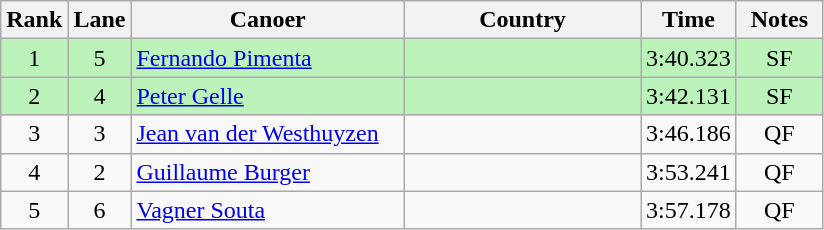<table class="wikitable" style="text-align:center;">
<tr>
<th width=30>Rank</th>
<th width=30>Lane</th>
<th width=175>Canoer</th>
<th width=150>Country</th>
<th width=30>Time</th>
<th width=50>Notes</th>
</tr>
<tr bgcolor=bbf3bb>
<td>1</td>
<td>5</td>
<td align=left><a href='#'>Fernando Pimenta</a></td>
<td align=left></td>
<td>3:40.323</td>
<td>SF</td>
</tr>
<tr bgcolor=bbf3bb>
<td>2</td>
<td>4</td>
<td align=left><a href='#'>Peter Gelle</a></td>
<td align=left></td>
<td>3:42.131</td>
<td>SF</td>
</tr>
<tr>
<td>3</td>
<td>3</td>
<td align=left><a href='#'>Jean van der Westhuyzen</a></td>
<td align=left></td>
<td>3:46.186</td>
<td>QF</td>
</tr>
<tr>
<td>4</td>
<td>2</td>
<td align=left><a href='#'>Guillaume Burger</a></td>
<td align=left></td>
<td>3:53.241</td>
<td>QF</td>
</tr>
<tr>
<td>5</td>
<td>6</td>
<td align=left><a href='#'>Vagner Souta</a></td>
<td align=left></td>
<td>3:57.178</td>
<td>QF</td>
</tr>
</table>
